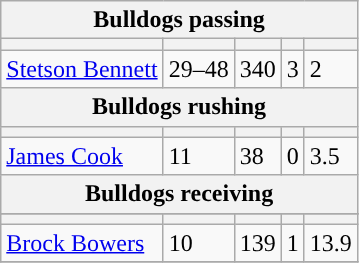<table class="wikitable plainrowheaders">
<tr>
<th colspan="6">Bulldogs passing</th>
</tr>
<tr>
<th scope="col"></th>
<th scope="col"></th>
<th scope="col"></th>
<th scope="col"></th>
<th scope="col"></th>
</tr>
<tr>
<td><a href='#'>Stetson Bennett</a></td>
<td>29–48</td>
<td>340</td>
<td>3</td>
<td>2</td>
</tr>
<tr>
<th colspan="6">Bulldogs rushing</th>
</tr>
<tr>
<th scope="col"></th>
<th scope="col"></th>
<th scope="col"></th>
<th scope="col"></th>
<th scope="col"></th>
</tr>
<tr>
<td><a href='#'>James Cook</a></td>
<td>11</td>
<td>38</td>
<td>0</td>
<td>3.5</td>
</tr>
<tr>
<th colspan="6">Bulldogs receiving</th>
</tr>
<tr>
</tr>
<tr>
<th scope="col"></th>
<th scope="col"></th>
<th scope="col"></th>
<th scope="col"></th>
<th scope="col"></th>
</tr>
<tr>
<td><a href='#'>Brock Bowers</a></td>
<td>10</td>
<td>139</td>
<td>1</td>
<td>13.9</td>
</tr>
<tr>
</tr>
</table>
